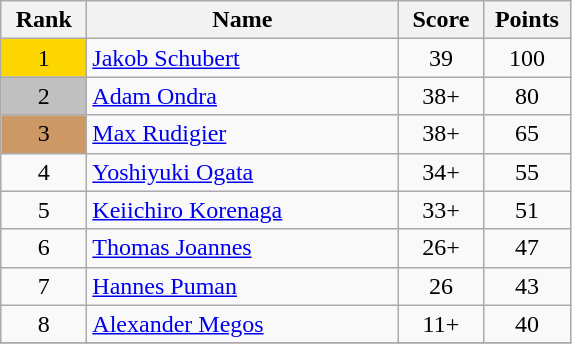<table class="wikitable">
<tr>
<th width = "50">Rank</th>
<th width = "200">Name</th>
<th width = "50">Score</th>
<th width = "50">Points</th>
</tr>
<tr>
<td align="center" style="background: gold">1</td>
<td> <a href='#'>Jakob Schubert</a></td>
<td align="center">39</td>
<td align="center">100</td>
</tr>
<tr>
<td align="center" style="background: silver">2</td>
<td> <a href='#'>Adam Ondra</a></td>
<td align="center">38+</td>
<td align="center">80</td>
</tr>
<tr>
<td align="center" style="background: #cc9966">3</td>
<td> <a href='#'>Max Rudigier</a></td>
<td align="center">38+</td>
<td align="center">65</td>
</tr>
<tr>
<td align="center">4</td>
<td> <a href='#'>Yoshiyuki Ogata</a></td>
<td align="center">34+</td>
<td align="center">55</td>
</tr>
<tr>
<td align="center">5</td>
<td> <a href='#'>Keiichiro Korenaga</a></td>
<td align="center">33+</td>
<td align="center">51</td>
</tr>
<tr>
<td align="center">6</td>
<td> <a href='#'>Thomas Joannes</a></td>
<td align="center">26+</td>
<td align="center">47</td>
</tr>
<tr>
<td align="center">7</td>
<td> <a href='#'>Hannes Puman</a></td>
<td align="center">26</td>
<td align="center">43</td>
</tr>
<tr>
<td align="center">8</td>
<td> <a href='#'>Alexander Megos</a></td>
<td align="center">11+</td>
<td align="center">40</td>
</tr>
<tr>
</tr>
</table>
